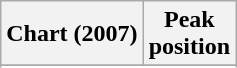<table class="wikitable sortable">
<tr>
<th align="center">Chart (2007)</th>
<th align="center">Peak<br>position</th>
</tr>
<tr>
</tr>
<tr>
</tr>
</table>
